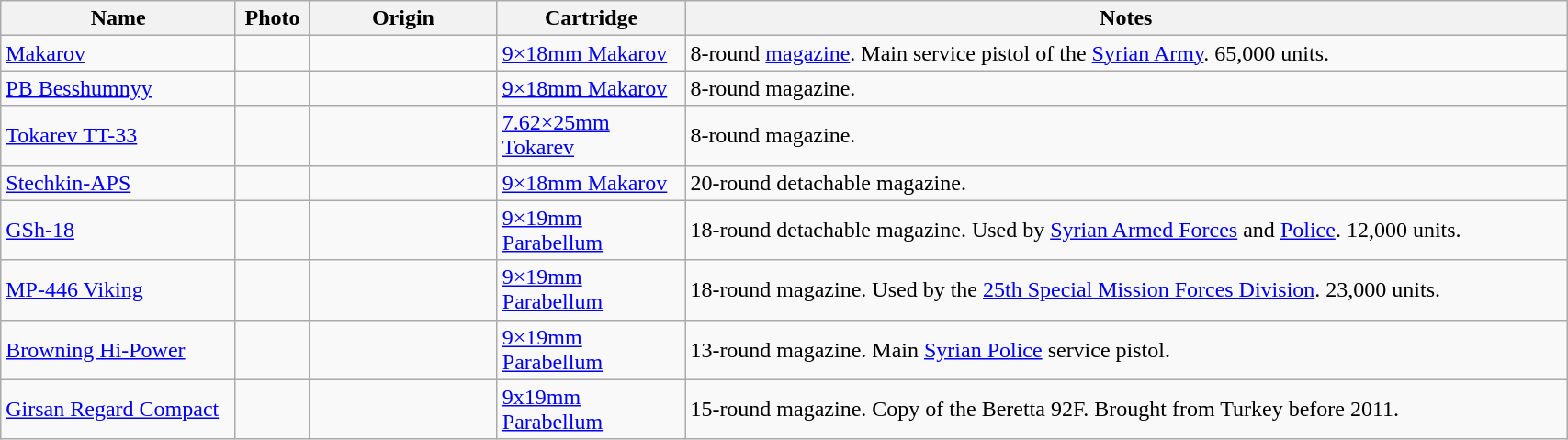<table class="wikitable" style="width:90%;">
<tr>
<th style="width:15%;">Name</th>
<th>Photo</th>
<th style="width:12%;">Origin</th>
<th style="width:12%;">Cartridge</th>
<th>Notes</th>
</tr>
<tr>
<td><a href='#'>Makarov</a></td>
<td></td>
<td></td>
<td><a href='#'>9×18mm Makarov</a></td>
<td>8-round <a href='#'>magazine</a>. Main service pistol of the <a href='#'>Syrian Army</a>. 65,000 units.</td>
</tr>
<tr>
<td><a href='#'>PB Besshumnyy</a></td>
<td></td>
<td></td>
<td><a href='#'>9×18mm Makarov</a></td>
<td>8-round magazine.</td>
</tr>
<tr>
<td><a href='#'>Tokarev TT-33</a></td>
<td></td>
<td></td>
<td><a href='#'>7.62×25mm Tokarev</a></td>
<td>8-round magazine.</td>
</tr>
<tr>
<td><a href='#'>Stechkin-APS</a></td>
<td></td>
<td></td>
<td><a href='#'>9×18mm Makarov</a></td>
<td>20-round detachable magazine.</td>
</tr>
<tr>
<td><a href='#'>GSh-18</a></td>
<td></td>
<td></td>
<td><a href='#'>9×19mm Parabellum</a></td>
<td>18-round detachable magazine. Used by <a href='#'>Syrian Armed Forces</a> and <a href='#'>Police</a>. 12,000 units.</td>
</tr>
<tr>
<td><a href='#'>MP-446 Viking</a></td>
<td></td>
<td></td>
<td><a href='#'>9×19mm Parabellum</a></td>
<td>18-round magazine. Used by the <a href='#'>25th Special Mission Forces Division</a>. 23,000 units.</td>
</tr>
<tr>
<td><a href='#'>Browning Hi-Power</a></td>
<td></td>
<td></td>
<td><a href='#'>9×19mm Parabellum</a></td>
<td>13-round magazine. Main <a href='#'>Syrian Police</a> service pistol.</td>
</tr>
<tr>
<td><a href='#'>Girsan Regard Compact</a></td>
<td></td>
<td></td>
<td><a href='#'>9x19mm Parabellum</a></td>
<td>15-round magazine. Copy of the Beretta 92F. Brought from Turkey before 2011.</td>
</tr>
</table>
